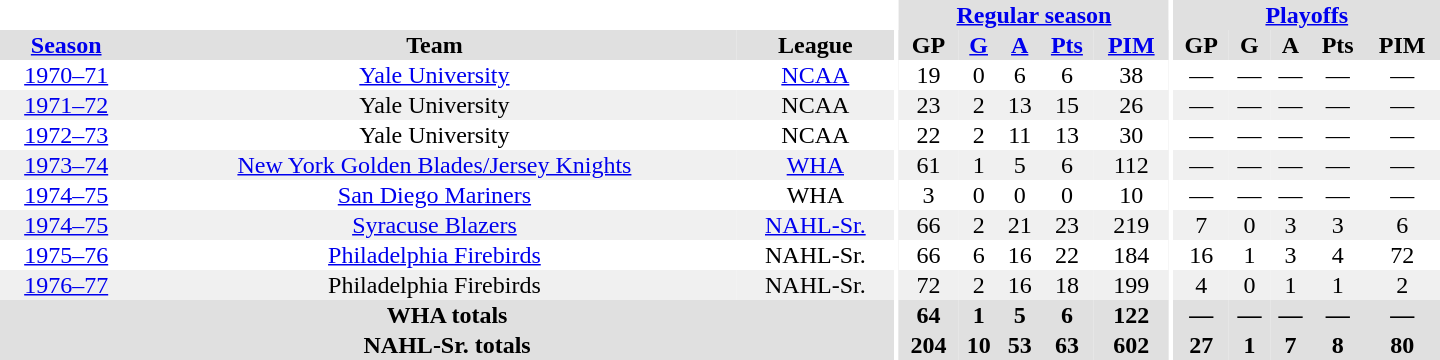<table border="0" cellpadding="1" cellspacing="0" style="text-align:center; width:60em">
<tr bgcolor="#e0e0e0">
<th colspan="3" bgcolor="#ffffff"></th>
<th rowspan="99" bgcolor="#ffffff"></th>
<th colspan="5"><a href='#'>Regular season</a></th>
<th rowspan="99" bgcolor="#ffffff"></th>
<th colspan="5"><a href='#'>Playoffs</a></th>
</tr>
<tr bgcolor="#e0e0e0">
<th><a href='#'>Season</a></th>
<th>Team</th>
<th>League</th>
<th>GP</th>
<th><a href='#'>G</a></th>
<th><a href='#'>A</a></th>
<th><a href='#'>Pts</a></th>
<th><a href='#'>PIM</a></th>
<th>GP</th>
<th>G</th>
<th>A</th>
<th>Pts</th>
<th>PIM</th>
</tr>
<tr>
<td><a href='#'>1970–71</a></td>
<td><a href='#'>Yale University</a></td>
<td><a href='#'>NCAA</a></td>
<td>19</td>
<td>0</td>
<td>6</td>
<td>6</td>
<td>38</td>
<td>—</td>
<td>—</td>
<td>—</td>
<td>—</td>
<td>—</td>
</tr>
<tr bgcolor="#f0f0f0">
<td><a href='#'>1971–72</a></td>
<td>Yale University</td>
<td>NCAA</td>
<td>23</td>
<td>2</td>
<td>13</td>
<td>15</td>
<td>26</td>
<td>—</td>
<td>—</td>
<td>—</td>
<td>—</td>
<td>—</td>
</tr>
<tr>
<td><a href='#'>1972–73</a></td>
<td>Yale University</td>
<td>NCAA</td>
<td>22</td>
<td>2</td>
<td>11</td>
<td>13</td>
<td>30</td>
<td>—</td>
<td>—</td>
<td>—</td>
<td>—</td>
<td>—</td>
</tr>
<tr bgcolor="#f0f0f0">
<td><a href='#'>1973–74</a></td>
<td><a href='#'>New York Golden Blades/Jersey Knights</a></td>
<td><a href='#'>WHA</a></td>
<td>61</td>
<td>1</td>
<td>5</td>
<td>6</td>
<td>112</td>
<td>—</td>
<td>—</td>
<td>—</td>
<td>—</td>
<td>—</td>
</tr>
<tr>
<td><a href='#'>1974–75</a></td>
<td><a href='#'>San Diego Mariners</a></td>
<td>WHA</td>
<td>3</td>
<td>0</td>
<td>0</td>
<td>0</td>
<td>10</td>
<td>—</td>
<td>—</td>
<td>—</td>
<td>—</td>
<td>—</td>
</tr>
<tr bgcolor="#f0f0f0">
<td><a href='#'>1974–75</a></td>
<td><a href='#'>Syracuse Blazers</a></td>
<td><a href='#'>NAHL-Sr.</a></td>
<td>66</td>
<td>2</td>
<td>21</td>
<td>23</td>
<td>219</td>
<td>7</td>
<td>0</td>
<td>3</td>
<td>3</td>
<td>6</td>
</tr>
<tr>
<td><a href='#'>1975–76</a></td>
<td><a href='#'>Philadelphia Firebirds</a></td>
<td>NAHL-Sr.</td>
<td>66</td>
<td>6</td>
<td>16</td>
<td>22</td>
<td>184</td>
<td>16</td>
<td>1</td>
<td>3</td>
<td>4</td>
<td>72</td>
</tr>
<tr bgcolor="#f0f0f0">
<td><a href='#'>1976–77</a></td>
<td>Philadelphia Firebirds</td>
<td>NAHL-Sr.</td>
<td>72</td>
<td>2</td>
<td>16</td>
<td>18</td>
<td>199</td>
<td>4</td>
<td>0</td>
<td>1</td>
<td>1</td>
<td>2</td>
</tr>
<tr>
</tr>
<tr ALIGN="center" bgcolor="#e0e0e0">
<th colspan="3">WHA totals</th>
<th ALIGN="center">64</th>
<th ALIGN="center">1</th>
<th ALIGN="center">5</th>
<th ALIGN="center">6</th>
<th ALIGN="center">122</th>
<th ALIGN="center">—</th>
<th ALIGN="center">—</th>
<th ALIGN="center">—</th>
<th ALIGN="center">—</th>
<th ALIGN="center">—</th>
</tr>
<tr>
</tr>
<tr ALIGN="center" bgcolor="#e0e0e0">
<th colspan="3">NAHL-Sr. totals</th>
<th ALIGN="center">204</th>
<th ALIGN="center">10</th>
<th ALIGN="center">53</th>
<th ALIGN="center">63</th>
<th ALIGN="center">602</th>
<th ALIGN="center">27</th>
<th ALIGN="center">1</th>
<th ALIGN="center">7</th>
<th ALIGN="center">8</th>
<th ALIGN="center">80</th>
</tr>
</table>
